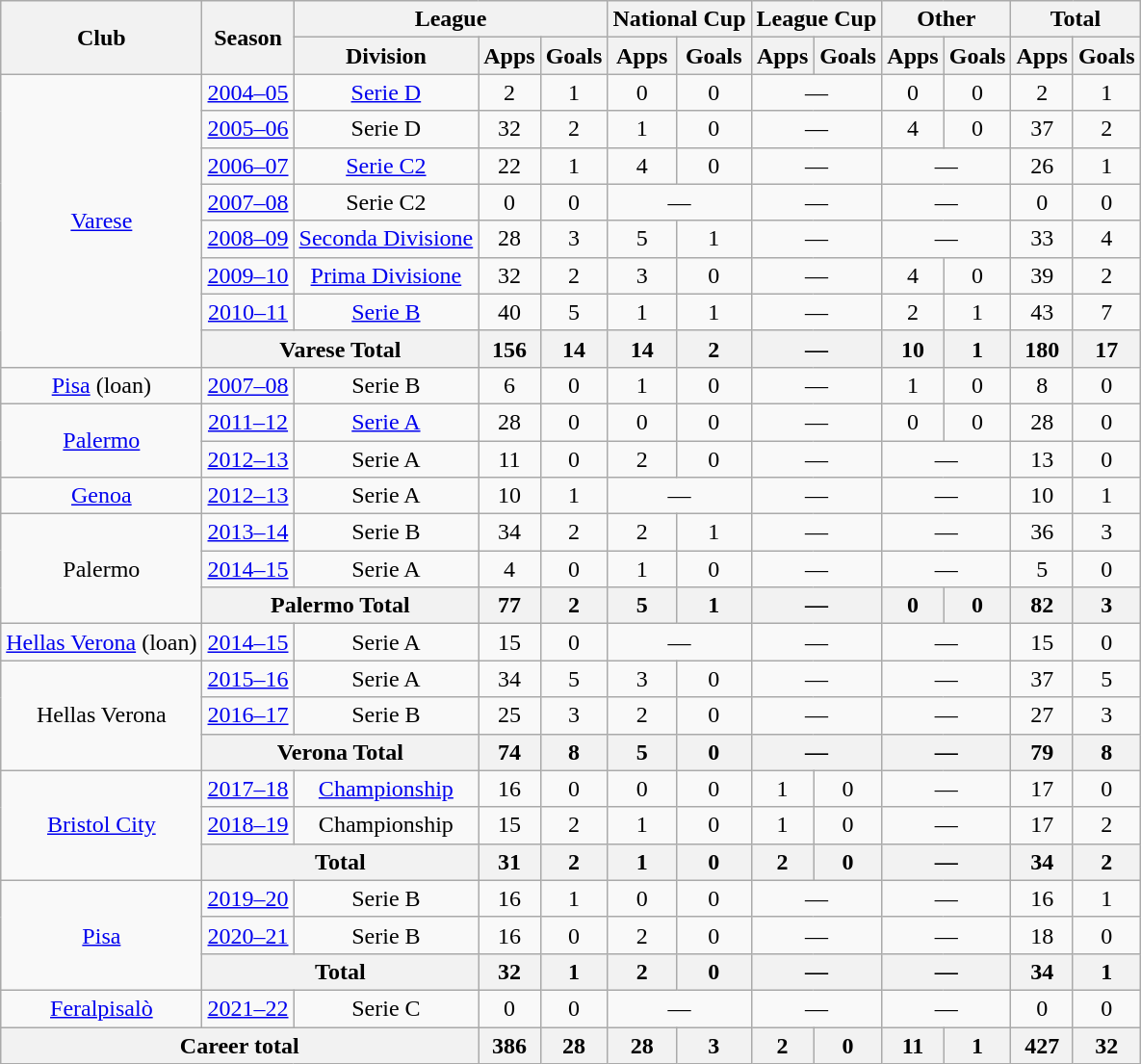<table class="wikitable" style="text-align: center;">
<tr>
<th rowspan="2">Club</th>
<th rowspan="2">Season</th>
<th colspan="3">League</th>
<th colspan="2">National Cup</th>
<th colspan="2">League Cup</th>
<th colspan="2">Other</th>
<th colspan="2">Total</th>
</tr>
<tr>
<th>Division</th>
<th>Apps</th>
<th>Goals</th>
<th>Apps</th>
<th>Goals</th>
<th>Apps</th>
<th>Goals</th>
<th>Apps</th>
<th>Goals</th>
<th>Apps</th>
<th>Goals</th>
</tr>
<tr>
<td rowspan="8"><a href='#'>Varese</a></td>
<td><a href='#'>2004–05</a></td>
<td><a href='#'>Serie D</a></td>
<td>2</td>
<td>1</td>
<td>0</td>
<td>0</td>
<td colspan="2">—</td>
<td>0</td>
<td>0</td>
<td>2</td>
<td>1</td>
</tr>
<tr>
<td><a href='#'>2005–06</a></td>
<td>Serie D</td>
<td>32</td>
<td>2</td>
<td>1</td>
<td>0</td>
<td colspan="2">—</td>
<td>4</td>
<td>0</td>
<td>37</td>
<td>2</td>
</tr>
<tr>
<td><a href='#'>2006–07</a></td>
<td><a href='#'>Serie C2</a></td>
<td>22</td>
<td>1</td>
<td>4</td>
<td>0</td>
<td colspan="2">—</td>
<td colspan="2">—</td>
<td>26</td>
<td>1</td>
</tr>
<tr>
<td><a href='#'>2007–08</a></td>
<td>Serie C2</td>
<td>0</td>
<td>0</td>
<td colspan="2">—</td>
<td colspan="2">—</td>
<td colspan="2">—</td>
<td>0</td>
<td>0</td>
</tr>
<tr>
<td><a href='#'>2008–09</a></td>
<td><a href='#'>Seconda Divisione</a></td>
<td>28</td>
<td>3</td>
<td>5</td>
<td>1</td>
<td colspan="2">—</td>
<td colspan="2">—</td>
<td>33</td>
<td>4</td>
</tr>
<tr>
<td><a href='#'>2009–10</a></td>
<td><a href='#'>Prima Divisione</a></td>
<td>32</td>
<td>2</td>
<td>3</td>
<td>0</td>
<td colspan="2">—</td>
<td>4</td>
<td>0</td>
<td>39</td>
<td>2</td>
</tr>
<tr>
<td><a href='#'>2010–11</a></td>
<td><a href='#'>Serie B</a></td>
<td>40</td>
<td>5</td>
<td>1</td>
<td>1</td>
<td colspan="2">—</td>
<td>2</td>
<td>1</td>
<td>43</td>
<td>7</td>
</tr>
<tr>
<th colspan=2>Varese Total</th>
<th>156</th>
<th>14</th>
<th>14</th>
<th>2</th>
<th colspan="2">—</th>
<th>10</th>
<th>1</th>
<th>180</th>
<th>17</th>
</tr>
<tr>
<td><a href='#'>Pisa</a> (loan)</td>
<td><a href='#'>2007–08</a></td>
<td>Serie B</td>
<td>6</td>
<td>0</td>
<td>1</td>
<td>0</td>
<td colspan="2">—</td>
<td>1</td>
<td>0</td>
<td>8</td>
<td>0</td>
</tr>
<tr>
<td rowspan="2"><a href='#'>Palermo</a></td>
<td><a href='#'>2011–12</a></td>
<td><a href='#'>Serie A</a></td>
<td>28</td>
<td>0</td>
<td>0</td>
<td>0</td>
<td colspan="2">—</td>
<td>0</td>
<td>0</td>
<td>28</td>
<td>0</td>
</tr>
<tr>
<td><a href='#'>2012–13</a></td>
<td>Serie A</td>
<td>11</td>
<td>0</td>
<td>2</td>
<td>0</td>
<td colspan="2">—</td>
<td colspan="2">—</td>
<td>13</td>
<td>0</td>
</tr>
<tr>
<td><a href='#'>Genoa</a></td>
<td><a href='#'>2012–13</a></td>
<td>Serie A</td>
<td>10</td>
<td>1</td>
<td colspan="2">—</td>
<td colspan="2">—</td>
<td colspan="2">—</td>
<td>10</td>
<td>1</td>
</tr>
<tr>
<td rowspan="3">Palermo</td>
<td><a href='#'>2013–14</a></td>
<td>Serie B</td>
<td>34</td>
<td>2</td>
<td>2</td>
<td>1</td>
<td colspan="2">—</td>
<td colspan="2">—</td>
<td>36</td>
<td>3</td>
</tr>
<tr>
<td><a href='#'>2014–15</a></td>
<td>Serie A</td>
<td>4</td>
<td>0</td>
<td>1</td>
<td>0</td>
<td colspan="2">—</td>
<td colspan="2">—</td>
<td>5</td>
<td>0</td>
</tr>
<tr>
<th colspan=2>Palermo Total</th>
<th>77</th>
<th>2</th>
<th>5</th>
<th>1</th>
<th colspan="2">—</th>
<th>0</th>
<th>0</th>
<th>82</th>
<th>3</th>
</tr>
<tr>
<td><a href='#'>Hellas Verona</a> (loan)</td>
<td><a href='#'>2014–15</a></td>
<td>Serie A</td>
<td>15</td>
<td>0</td>
<td colspan="2">—</td>
<td colspan="2">—</td>
<td colspan="2">—</td>
<td>15</td>
<td>0</td>
</tr>
<tr>
<td rowspan="3">Hellas Verona</td>
<td><a href='#'>2015–16</a></td>
<td>Serie A</td>
<td>34</td>
<td>5</td>
<td>3</td>
<td>0</td>
<td colspan="2">—</td>
<td colspan="2">—</td>
<td>37</td>
<td>5</td>
</tr>
<tr>
<td><a href='#'>2016–17</a></td>
<td>Serie B</td>
<td>25</td>
<td>3</td>
<td>2</td>
<td>0</td>
<td colspan="2">—</td>
<td colspan="2">—</td>
<td>27</td>
<td>3</td>
</tr>
<tr>
<th colspan=2>Verona Total</th>
<th>74</th>
<th>8</th>
<th>5</th>
<th>0</th>
<th colspan="2">—</th>
<th colspan="2">—</th>
<th>79</th>
<th>8</th>
</tr>
<tr>
<td rowspan="3"><a href='#'>Bristol City</a></td>
<td><a href='#'>2017–18</a></td>
<td><a href='#'>Championship</a></td>
<td>16</td>
<td>0</td>
<td>0</td>
<td>0</td>
<td>1</td>
<td>0</td>
<td colspan="2">—</td>
<td>17</td>
<td>0</td>
</tr>
<tr>
<td><a href='#'>2018–19</a></td>
<td>Championship</td>
<td>15</td>
<td>2</td>
<td>1</td>
<td>0</td>
<td>1</td>
<td>0</td>
<td colspan="2">—</td>
<td>17</td>
<td>2</td>
</tr>
<tr>
<th colspan=2>Total</th>
<th>31</th>
<th>2</th>
<th>1</th>
<th>0</th>
<th>2</th>
<th>0</th>
<th colspan="2">—</th>
<th>34</th>
<th>2</th>
</tr>
<tr>
<td rowspan="3"><a href='#'>Pisa</a></td>
<td><a href='#'>2019–20</a></td>
<td>Serie B</td>
<td>16</td>
<td>1</td>
<td>0</td>
<td>0</td>
<td colspan="2">—</td>
<td colspan="2">—</td>
<td>16</td>
<td>1</td>
</tr>
<tr>
<td><a href='#'>2020–21</a></td>
<td>Serie B</td>
<td>16</td>
<td>0</td>
<td>2</td>
<td>0</td>
<td colspan="2">—</td>
<td colspan="2">—</td>
<td>18</td>
<td>0</td>
</tr>
<tr>
<th colspan="2">Total</th>
<th>32</th>
<th>1</th>
<th>2</th>
<th>0</th>
<th colspan="2">—</th>
<th colspan="2">—</th>
<th>34</th>
<th>1</th>
</tr>
<tr>
<td><a href='#'>Feralpisalò</a></td>
<td><a href='#'>2021–22</a></td>
<td>Serie C</td>
<td>0</td>
<td>0</td>
<td colspan="2">—</td>
<td colspan="2">—</td>
<td colspan="2">—</td>
<td>0</td>
<td>0</td>
</tr>
<tr>
<th colspan="3">Career total</th>
<th>386</th>
<th>28</th>
<th>28</th>
<th>3</th>
<th>2</th>
<th>0</th>
<th>11</th>
<th>1</th>
<th>427</th>
<th>32</th>
</tr>
</table>
